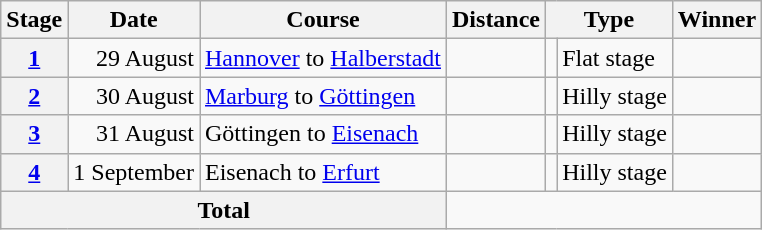<table class="wikitable">
<tr>
<th scope="col">Stage</th>
<th scope="col">Date</th>
<th scope="col">Course</th>
<th scope="col">Distance</th>
<th scope="col" colspan="2">Type</th>
<th scope="col">Winner</th>
</tr>
<tr>
<th scope="row"><a href='#'>1</a></th>
<td style="text-align:right">29 August</td>
<td><a href='#'>Hannover</a> to <a href='#'>Halberstadt</a></td>
<td style="text-align:center;"></td>
<td></td>
<td>Flat stage</td>
<td></td>
</tr>
<tr>
<th scope="row"><a href='#'>2</a></th>
<td style="text-align:right">30 August</td>
<td><a href='#'>Marburg</a> to <a href='#'>Göttingen</a></td>
<td style="text-align:center;"></td>
<td></td>
<td>Hilly stage</td>
<td></td>
</tr>
<tr>
<th scope="row"><a href='#'>3</a></th>
<td style="text-align:right">31 August</td>
<td>Göttingen to <a href='#'>Eisenach</a></td>
<td style="text-align:center;"></td>
<td></td>
<td>Hilly stage</td>
<td></td>
</tr>
<tr>
<th scope="row"><a href='#'>4</a></th>
<td style="text-align:right">1 September</td>
<td>Eisenach to <a href='#'>Erfurt</a></td>
<td style="text-align:center;"></td>
<td></td>
<td>Hilly stage</td>
<td></td>
</tr>
<tr>
<th colspan="3" style="text-align:center">Total</th>
<td colspan="5" style="text-align:center"></td>
</tr>
</table>
